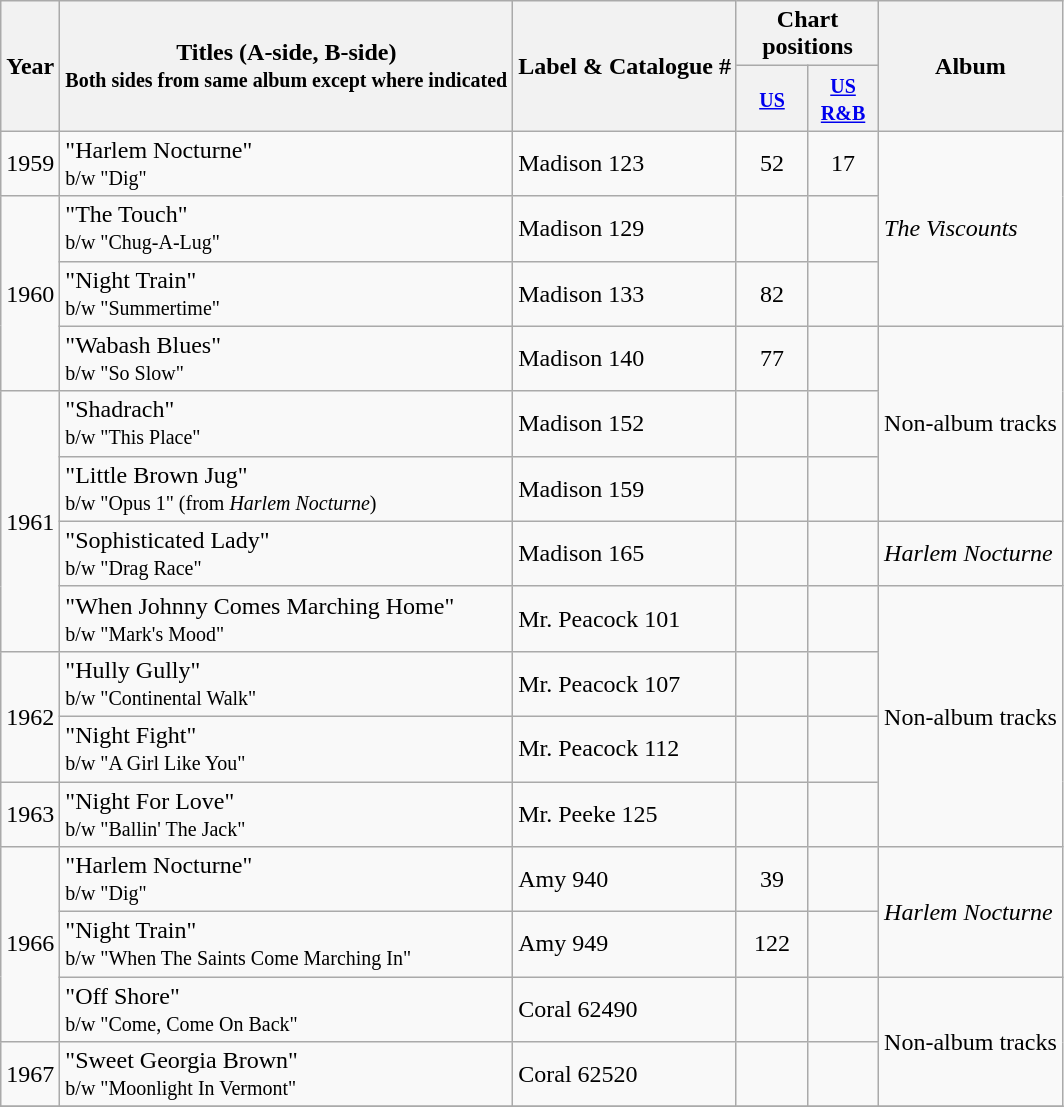<table class="wikitable">
<tr>
<th rowspan="2">Year</th>
<th rowspan="2">Titles (A-side, B-side)<br><small>Both sides from same album except where indicated</small></th>
<th rowspan="2">Label & Catalogue #</th>
<th colspan="2">Chart positions</th>
<th rowspan="2">Album</th>
</tr>
<tr>
<th width="40"><small><a href='#'>US</a></small></th>
<th width="40"><small><a href='#'>US R&B</a> </small></th>
</tr>
<tr>
<td>1959</td>
<td align="left">"Harlem Nocturne"<br><small>b/w "Dig"</small></td>
<td align="left">Madison 123</td>
<td align="center">52</td>
<td align="center">17</td>
<td align="left" rowspan="3"><em>The Viscounts</em></td>
</tr>
<tr>
<td rowspan="3">1960</td>
<td align="left">"The Touch"<br><small>b/w "Chug-A-Lug"</small></td>
<td align="left">Madison 129</td>
<td align="center"></td>
<td align="center"></td>
</tr>
<tr>
<td align="left">"Night Train"<br><small>b/w "Summertime"</small></td>
<td align="left">Madison 133</td>
<td align="center">82</td>
<td align="center"></td>
</tr>
<tr>
<td align="left">"Wabash Blues"<br><small>b/w "So Slow"</small></td>
<td align="left">Madison 140</td>
<td align="center">77</td>
<td align="center"></td>
<td align="left" rowspan="3">Non-album tracks</td>
</tr>
<tr>
<td rowspan="4">1961</td>
<td align="left">"Shadrach"<br><small>b/w "This Place"</small></td>
<td align="left">Madison 152</td>
<td align="center"></td>
<td align="center"></td>
</tr>
<tr>
<td align="left">"Little Brown Jug"<br><small>b/w "Opus 1" (from <em>Harlem Nocturne</em>)</small></td>
<td align="left">Madison 159</td>
<td align="center"></td>
<td align="center"></td>
</tr>
<tr>
<td align="left">"Sophisticated Lady"<br><small>b/w "Drag Race"</small></td>
<td align="left">Madison 165</td>
<td align="center"></td>
<td align="center"></td>
<td align="left"><em>Harlem Nocturne</em></td>
</tr>
<tr>
<td align="left">"When Johnny Comes Marching Home"<br><small>b/w "Mark's Mood"</small></td>
<td align="left">Mr. Peacock 101</td>
<td align="center"></td>
<td align="center"></td>
<td align="left" rowspan="4">Non-album tracks</td>
</tr>
<tr>
<td rowspan="2">1962</td>
<td align="left">"Hully Gully"<br><small>b/w "Continental Walk"</small></td>
<td align="left">Mr. Peacock 107</td>
<td align="center"></td>
<td align="center"></td>
</tr>
<tr>
<td align="left">"Night Fight"<br><small>b/w "A Girl Like You"</small></td>
<td align="left">Mr. Peacock 112</td>
<td align="center"></td>
<td align="center"></td>
</tr>
<tr>
<td>1963</td>
<td align="left">"Night For Love"<br><small>b/w "Ballin' The Jack"</small></td>
<td align="left">Mr. Peeke 125</td>
<td align="center"></td>
<td align="center"></td>
</tr>
<tr>
<td rowspan="3">1966</td>
<td align="left">"Harlem Nocturne"<br><small>b/w "Dig"</small></td>
<td align="left">Amy 940</td>
<td align="center">39</td>
<td align="center"></td>
<td align="left" rowspan="2"><em>Harlem Nocturne</em></td>
</tr>
<tr>
<td align="left">"Night Train"<br><small>b/w "When The Saints Come Marching In"</small></td>
<td align="left">Amy 949</td>
<td align="center">122</td>
<td align="center"></td>
</tr>
<tr>
<td align="left">"Off Shore"<br><small>b/w "Come, Come On Back"</small></td>
<td align="left">Coral 62490</td>
<td align="center"></td>
<td align="center"></td>
<td align="left" rowspan="2">Non-album tracks</td>
</tr>
<tr>
<td>1967</td>
<td align="left">"Sweet Georgia Brown"<br><small>b/w "Moonlight In Vermont"</small></td>
<td align="left">Coral 62520</td>
<td align="center"></td>
<td align="center"></td>
</tr>
<tr>
</tr>
</table>
